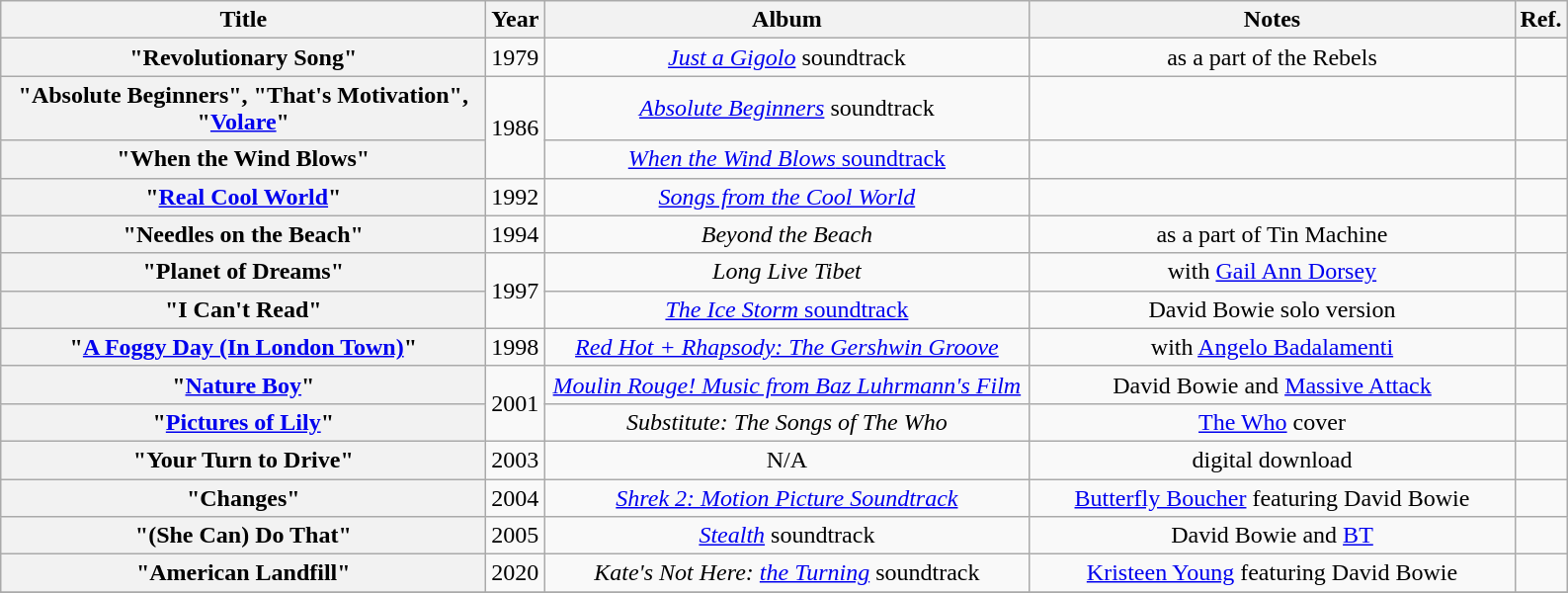<table class="wikitable plainrowheaders" style="text-align:center;">
<tr>
<th rowspan="1" scope="col" style="width:20em;">Title</th>
<th scope="col" rowspan="1" style="width:1em;">Year</th>
<th rowspan="1" scope="col" style="width:20em;">Album</th>
<th rowspan="1" scope="col" style="width:20em;">Notes</th>
<th scope="col" rowspan="1" style="width:1em;">Ref.</th>
</tr>
<tr>
<th scope="row">"Revolutionary Song"</th>
<td>1979</td>
<td><em><a href='#'>Just a Gigolo</a></em> soundtrack</td>
<td>as a part of the Rebels</td>
<td></td>
</tr>
<tr>
<th scope="row">"Absolute Beginners", "That's Motivation", "<a href='#'>Volare</a>"</th>
<td rowspan="2">1986</td>
<td><em><a href='#'>Absolute Beginners</a></em> soundtrack</td>
<td></td>
<td></td>
</tr>
<tr>
<th scope="row">"When the Wind Blows"</th>
<td><a href='#'><em>When the Wind Blows</em> soundtrack</a></td>
<td></td>
<td></td>
</tr>
<tr>
<th scope="row">"<a href='#'>Real Cool World</a>"</th>
<td>1992</td>
<td><em><a href='#'>Songs from the Cool World</a></em></td>
<td></td>
<td></td>
</tr>
<tr>
<th scope="row">"Needles on the Beach"</th>
<td>1994</td>
<td><em>Beyond the Beach</em></td>
<td>as a part of Tin Machine</td>
<td></td>
</tr>
<tr>
<th scope="row">"Planet of Dreams"</th>
<td rowspan="2">1997</td>
<td><em>Long Live Tibet</em></td>
<td>with <a href='#'>Gail Ann Dorsey</a></td>
<td></td>
</tr>
<tr>
<th scope="row">"I Can't Read"</th>
<td><a href='#'><em>The Ice Storm</em> soundtrack</a></td>
<td>David Bowie solo version</td>
<td></td>
</tr>
<tr>
<th scope="row">"<a href='#'>A Foggy Day (In London Town)</a>"</th>
<td>1998</td>
<td><em><a href='#'>Red Hot + Rhapsody: The Gershwin Groove</a></em></td>
<td>with <a href='#'>Angelo Badalamenti</a></td>
<td></td>
</tr>
<tr>
<th scope="row">"<a href='#'>Nature Boy</a>"</th>
<td rowspan="2">2001</td>
<td><em><a href='#'>Moulin Rouge! Music from Baz Luhrmann's Film</a></em></td>
<td>David Bowie and <a href='#'>Massive Attack</a></td>
<td></td>
</tr>
<tr>
<th scope="row">"<a href='#'>Pictures of Lily</a>"</th>
<td><em>Substitute: The Songs of The Who</em></td>
<td><a href='#'>The Who</a> cover</td>
<td></td>
</tr>
<tr>
<th scope="row">"Your Turn to Drive"</th>
<td>2003</td>
<td>N/A</td>
<td>digital download</td>
<td></td>
</tr>
<tr>
<th scope="row">"Changes"</th>
<td>2004</td>
<td><em><a href='#'>Shrek 2: Motion Picture Soundtrack</a></em></td>
<td><a href='#'>Butterfly Boucher</a> featuring David Bowie</td>
<td></td>
</tr>
<tr>
<th scope="row">"(She Can) Do That"</th>
<td>2005</td>
<td><em><a href='#'>Stealth</a></em> soundtrack</td>
<td>David Bowie and <a href='#'>BT</a></td>
<td></td>
</tr>
<tr>
<th scope="row">"American Landfill"</th>
<td>2020</td>
<td><em>Kate's Not Here: <a href='#'>the Turning</a></em> soundtrack</td>
<td><a href='#'>Kristeen Young</a> featuring David Bowie</td>
<td></td>
</tr>
<tr>
</tr>
</table>
